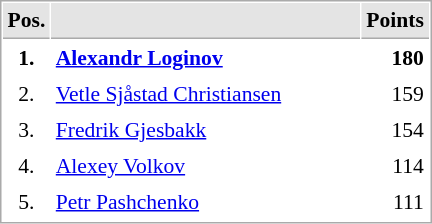<table cellspacing="1" cellpadding="3" style="border:1px solid #AAAAAA;font-size:90%">
<tr bgcolor="#E4E4E4">
<th style="border-bottom:1px solid #AAAAAA" width=10>Pos.</th>
<th style="border-bottom:1px solid #AAAAAA" width=200></th>
<th style="border-bottom:1px solid #AAAAAA" width=20>Points</th>
</tr>
<tr>
<td align="center"><strong>1.</strong></td>
<td> <strong><a href='#'>Alexandr Loginov</a></strong></td>
<td align="right"><strong>180</strong></td>
</tr>
<tr>
<td align="center">2.</td>
<td> <a href='#'>Vetle Sjåstad Christiansen</a></td>
<td align="right">159</td>
</tr>
<tr>
<td align="center">3.</td>
<td> <a href='#'>Fredrik Gjesbakk</a></td>
<td align="right">154</td>
</tr>
<tr>
<td align="center">4.</td>
<td> <a href='#'>Alexey Volkov</a></td>
<td align="right">114</td>
</tr>
<tr>
<td align="center">5.</td>
<td> <a href='#'>Petr Pashchenko</a></td>
<td align="right">111</td>
</tr>
<tr>
</tr>
</table>
